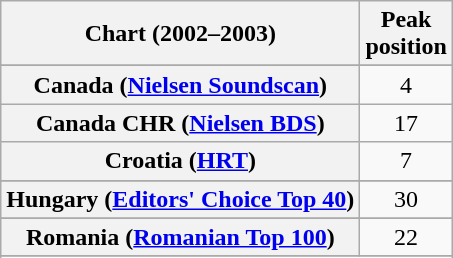<table class="wikitable sortable plainrowheaders" style="text-align:center">
<tr>
<th style="text-align:center;">Chart (2002–2003)</th>
<th style="text-align:center;">Peak<br>position</th>
</tr>
<tr>
</tr>
<tr>
</tr>
<tr>
</tr>
<tr>
</tr>
<tr>
</tr>
<tr>
<th scope=row>Canada (<a href='#'>Nielsen Soundscan</a>)</th>
<td>4</td>
</tr>
<tr>
<th scope="row">Canada CHR (<a href='#'>Nielsen BDS</a>)</th>
<td style="text-align:center">17</td>
</tr>
<tr>
<th scope=row>Croatia (<a href='#'>HRT</a>)</th>
<td>7</td>
</tr>
<tr>
</tr>
<tr>
</tr>
<tr>
</tr>
<tr>
</tr>
<tr>
<th scope="row">Hungary (<a href='#'>Editors' Choice Top 40</a>)</th>
<td>30</td>
</tr>
<tr>
</tr>
<tr>
</tr>
<tr>
</tr>
<tr>
</tr>
<tr>
</tr>
<tr>
</tr>
<tr>
<th scope="row">Romania (<a href='#'>Romanian Top 100</a>)</th>
<td align="center">22</td>
</tr>
<tr>
</tr>
<tr>
</tr>
<tr>
</tr>
<tr>
</tr>
<tr>
</tr>
<tr>
</tr>
<tr>
</tr>
<tr>
</tr>
<tr>
</tr>
</table>
